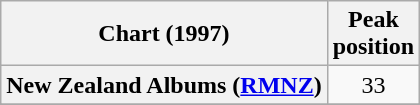<table class="wikitable plainrowheaders sortable" style="text-align:center;">
<tr>
<th scope="col">Chart (1997)</th>
<th scope="col">Peak<br>position</th>
</tr>
<tr>
<th scope="row">New Zealand Albums (<a href='#'>RMNZ</a>)</th>
<td>33</td>
</tr>
<tr>
</tr>
<tr>
</tr>
</table>
